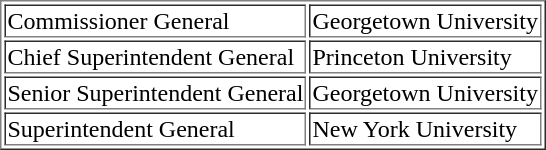<table border="1">
<tr>
<td>Commissioner General</td>
<td>Georgetown University</td>
</tr>
<tr>
<td>Chief Superintendent General</td>
<td>Princeton University</td>
</tr>
<tr>
<td>Senior Superintendent General</td>
<td>Georgetown University</td>
</tr>
<tr>
<td>Superintendent General</td>
<td>New York University</td>
</tr>
</table>
